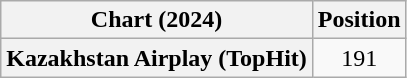<table class="wikitable plainrowheaders" style="text-align:center">
<tr>
<th scope="col">Chart (2024)</th>
<th scope="col">Position</th>
</tr>
<tr>
<th scope="row">Kazakhstan Airplay (TopHit)</th>
<td>191</td>
</tr>
</table>
